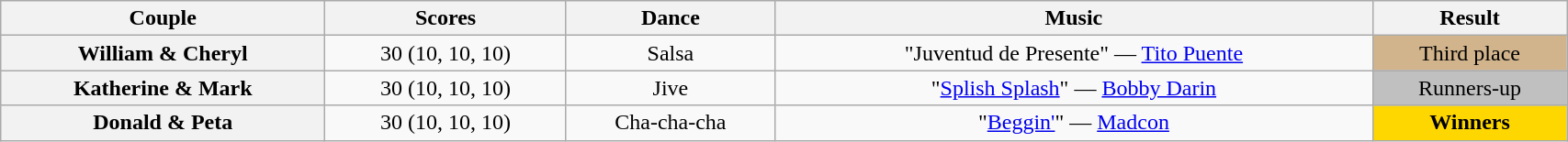<table class="wikitable sortable" style="text-align:center; width:90%">
<tr>
<th scope="col">Couple</th>
<th scope="col">Scores</th>
<th scope="col" class="unsortable">Dance</th>
<th scope="col" class="unsortable">Music</th>
<th scope="col" class="unsortable">Result</th>
</tr>
<tr>
<th scope="row">William & Cheryl</th>
<td>30 (10, 10, 10)</td>
<td>Salsa</td>
<td>"Juventud de Presente" — <a href='#'>Tito Puente</a></td>
<td bgcolor=tan>Third place</td>
</tr>
<tr>
<th scope="row">Katherine & Mark</th>
<td>30 (10, 10, 10)</td>
<td>Jive</td>
<td>"<a href='#'>Splish Splash</a>" — <a href='#'>Bobby Darin</a></td>
<td bgcolor=silver>Runners-up</td>
</tr>
<tr>
<th scope="row">Donald & Peta</th>
<td>30 (10, 10, 10)</td>
<td>Cha-cha-cha</td>
<td>"<a href='#'>Beggin'</a>" — <a href='#'>Madcon</a></td>
<td bgcolor=gold><strong>Winners</strong></td>
</tr>
</table>
